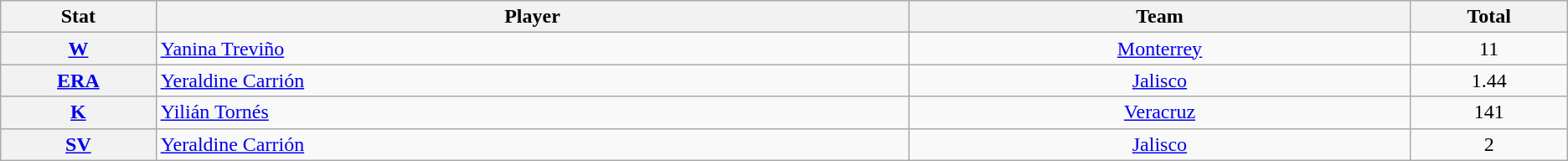<table class="wikitable" style="text-align:center;">
<tr>
<th scope="col" width="3%">Stat</th>
<th scope="col" width="15%">Player</th>
<th scope="col" width="10%">Team</th>
<th scope="col" width="3%">Total</th>
</tr>
<tr>
<th scope="row" style="text-align:center;"><a href='#'>W</a></th>
<td style="text-align:left;"> <a href='#'>Yanina Treviño</a></td>
<td><a href='#'>Monterrey</a></td>
<td>11</td>
</tr>
<tr>
<th scope="row" style="text-align:center;"><a href='#'>ERA</a></th>
<td style="text-align:left;"> <a href='#'>Yeraldine Carrión</a></td>
<td><a href='#'>Jalisco</a></td>
<td>1.44</td>
</tr>
<tr>
<th scope="row" style="text-align:center;"><a href='#'>K</a></th>
<td style="text-align:left;"> <a href='#'>Yilián Tornés</a></td>
<td><a href='#'>Veracruz</a></td>
<td>141</td>
</tr>
<tr>
<th scope="row" style="text-align:center;"><a href='#'>SV</a></th>
<td style="text-align:left;"> <a href='#'>Yeraldine Carrión</a></td>
<td><a href='#'>Jalisco</a></td>
<td>2</td>
</tr>
</table>
